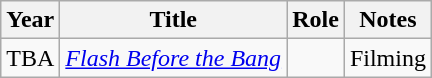<table class="wikitable plainrowheaders">
<tr>
<th>Year</th>
<th>Title</th>
<th>Role</th>
<th>Notes</th>
</tr>
<tr>
<td>TBA</td>
<td><em><a href='#'>Flash Before the Bang</a></em></td>
<td></td>
<td>Filming</td>
</tr>
</table>
